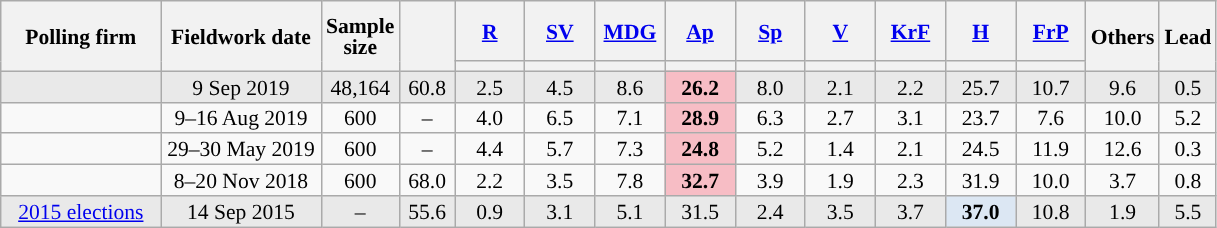<table class="wikitable sortable" style="text-align:center;font-size:90%;line-height:14px;">
<tr style="height:40px;">
<th style="width:100px;" rowspan="2">Polling firm</th>
<th style="width:100px;" rowspan="2">Fieldwork date</th>
<th style="width:35px;" rowspan="2">Sample<br>size</th>
<th style="width:30px;" rowspan="2"></th>
<th class="unsortable" style="width:40px;"><a href='#'>R</a></th>
<th class="unsortable" style="width:40px;"><a href='#'>SV</a></th>
<th class="unsortable" style="width:40px;"><a href='#'>MDG</a></th>
<th class="unsortable" style="width:40px;"><a href='#'>Ap</a></th>
<th class="unsortable" style="width:40px;"><a href='#'>Sp</a></th>
<th class="unsortable" style="width:40px;"><a href='#'>V</a></th>
<th class="unsortable" style="width:40px;"><a href='#'>KrF</a></th>
<th class="unsortable" style="width:40px;"><a href='#'>H</a></th>
<th class="unsortable" style="width:40px;"><a href='#'>FrP</a></th>
<th class="unsortable" style="width:30px;" rowspan="2">Others</th>
<th style="width:30px;" rowspan="2">Lead</th>
</tr>
<tr>
<th style="background:"></th>
<th style="background:"></th>
<th style="background:"></th>
<th style="background:"></th>
<th style="background:"></th>
<th style="background:"></th>
<th style="background:"></th>
<th style="background:"></th>
<th style="background:"></th>
</tr>
<tr style="background:#E9E9E9;">
<td></td>
<td data-sort-value="2019-09-09">9 Sep 2019</td>
<td>48,164</td>
<td>60.8</td>
<td>2.5</td>
<td>4.5</td>
<td>8.6</td>
<td style="background:#F7BDC5;"><strong>26.2</strong></td>
<td>8.0</td>
<td>2.1</td>
<td>2.2</td>
<td>25.7</td>
<td>10.7</td>
<td>9.6</td>
<td style="background:">0.5</td>
</tr>
<tr>
<td></td>
<td data-sort-value="2019-08-20">9–16 Aug 2019</td>
<td>600</td>
<td>–</td>
<td>4.0</td>
<td>6.5</td>
<td>7.1</td>
<td style="background:#F7BDC5;"><strong>28.9</strong></td>
<td>6.3</td>
<td>2.7</td>
<td>3.1</td>
<td>23.7</td>
<td>7.6</td>
<td>10.0</td>
<td style="background:">5.2</td>
</tr>
<tr>
<td></td>
<td data-sort-value="2019-05-30">29–30 May 2019</td>
<td>600</td>
<td>–</td>
<td>4.4</td>
<td>5.7</td>
<td>7.3</td>
<td style="background:#F7BDC5;"><strong>24.8</strong></td>
<td>5.2</td>
<td>1.4</td>
<td>2.1</td>
<td>24.5</td>
<td>11.9</td>
<td>12.6</td>
<td style="background:">0.3</td>
</tr>
<tr>
<td></td>
<td data-sort-value="2018-11-20">8–20 Nov 2018</td>
<td>600</td>
<td>68.0</td>
<td>2.2</td>
<td>3.5</td>
<td>7.8</td>
<td style="background:#F7BDC5;"><strong>32.7</strong></td>
<td>3.9</td>
<td>1.9</td>
<td>2.3</td>
<td>31.9</td>
<td>10.0</td>
<td>3.7</td>
<td style="background:">0.8</td>
</tr>
<tr style="background:#E9E9E9;">
<td><a href='#'>2015 elections</a></td>
<td data-sort-value="2015-09-14">14 Sep 2015</td>
<td>–</td>
<td>55.6</td>
<td>0.9</td>
<td>3.1</td>
<td>5.1</td>
<td>31.5</td>
<td>2.4</td>
<td>3.5</td>
<td>3.7</td>
<td style="background:#DCE7F3;"><strong>37.0</strong></td>
<td>10.8</td>
<td>1.9</td>
<td style="background:">5.5</td>
</tr>
</table>
